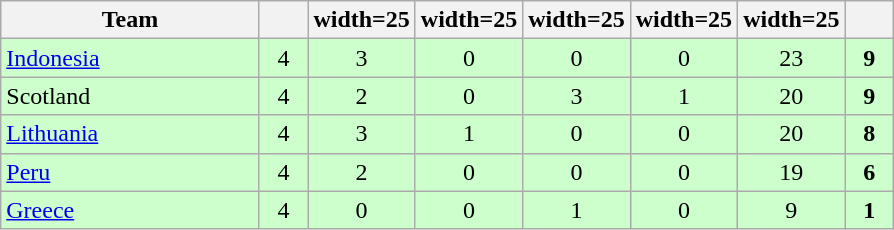<table class="wikitable sortable" style="text-align: center; ">
<tr>
<th width=165>Team</th>
<th width=25></th>
<th>width=25</th>
<th>width=25</th>
<th>width=25</th>
<th>width=25</th>
<th>width=25</th>
<th width=25></th>
</tr>
<tr style="background:#ccffcc;">
<td style="text-align:left;"> <a href='#'>Indonesia</a></td>
<td>4</td>
<td>3</td>
<td>0</td>
<td>0</td>
<td>0</td>
<td>23</td>
<td><strong>9</strong></td>
</tr>
<tr style="background:#ccffcc;">
<td style="text-align:left;"> Scotland</td>
<td>4</td>
<td>2</td>
<td>0</td>
<td>3</td>
<td>1</td>
<td>20</td>
<td><strong>9</strong></td>
</tr>
<tr style="background:#ccffcc;">
<td style="text-align:left;"> <a href='#'>Lithuania</a></td>
<td>4</td>
<td>3</td>
<td>1</td>
<td>0</td>
<td>0</td>
<td>20</td>
<td><strong>8</strong></td>
</tr>
<tr style="background:#ccffcc;">
<td style="text-align:left;"> <a href='#'>Peru</a></td>
<td>4</td>
<td>2</td>
<td>0</td>
<td>0</td>
<td>0</td>
<td>19</td>
<td><strong>6</strong></td>
</tr>
<tr style="background:#ccffcc;">
<td style="text-align:left;"> <a href='#'>Greece</a></td>
<td>4</td>
<td>0</td>
<td>0</td>
<td>1</td>
<td>0</td>
<td>9</td>
<td><strong>1</strong></td>
</tr>
</table>
